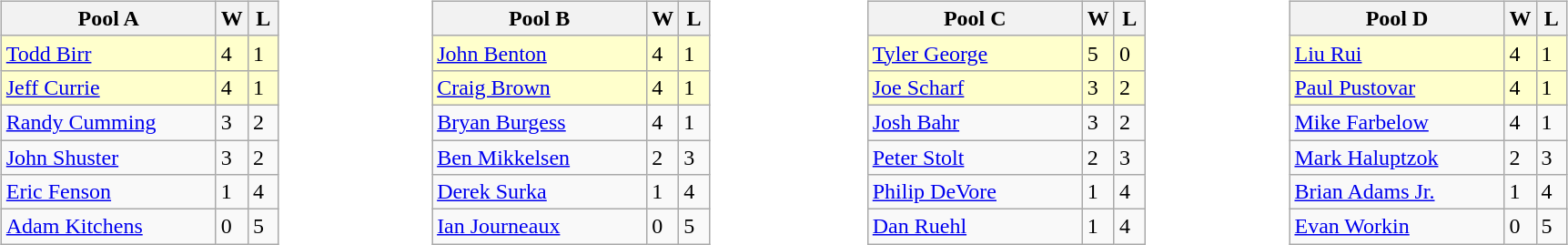<table>
<tr>
<td width=10% valign="top"><br><table class="wikitable">
<tr>
<th width=150>Pool A</th>
<th width=15>W</th>
<th width=15>L</th>
</tr>
<tr bgcolor=#ffffcc>
<td> <a href='#'>Todd Birr</a></td>
<td>4</td>
<td>1</td>
</tr>
<tr bgcolor=#ffffcc>
<td> <a href='#'>Jeff Currie</a></td>
<td>4</td>
<td>1</td>
</tr>
<tr>
<td> <a href='#'>Randy Cumming</a></td>
<td>3</td>
<td>2</td>
</tr>
<tr>
<td> <a href='#'>John Shuster</a></td>
<td>3</td>
<td>2</td>
</tr>
<tr>
<td> <a href='#'>Eric Fenson</a></td>
<td>1</td>
<td>4</td>
</tr>
<tr>
<td> <a href='#'>Adam Kitchens</a></td>
<td>0</td>
<td>5</td>
</tr>
</table>
</td>
<td width=10% valign="top"><br><table class="wikitable">
<tr>
<th width=150>Pool B</th>
<th width=15>W</th>
<th width=15>L</th>
</tr>
<tr bgcolor=#ffffcc>
<td> <a href='#'>John Benton</a></td>
<td>4</td>
<td>1</td>
</tr>
<tr bgcolor=#ffffcc>
<td> <a href='#'>Craig Brown</a></td>
<td>4</td>
<td>1</td>
</tr>
<tr>
<td> <a href='#'>Bryan Burgess</a></td>
<td>4</td>
<td>1</td>
</tr>
<tr>
<td> <a href='#'>Ben Mikkelsen</a></td>
<td>2</td>
<td>3</td>
</tr>
<tr>
<td> <a href='#'>Derek Surka</a></td>
<td>1</td>
<td>4</td>
</tr>
<tr>
<td> <a href='#'>Ian Journeaux</a></td>
<td>0</td>
<td>5</td>
</tr>
</table>
</td>
<td width=10% valign="top"><br><table class="wikitable">
<tr>
<th width=150>Pool C</th>
<th width=15>W</th>
<th width=15>L</th>
</tr>
<tr bgcolor=#ffffcc>
<td> <a href='#'>Tyler George</a></td>
<td>5</td>
<td>0</td>
</tr>
<tr bgcolor=#ffffcc>
<td> <a href='#'>Joe Scharf</a></td>
<td>3</td>
<td>2</td>
</tr>
<tr>
<td> <a href='#'>Josh Bahr</a></td>
<td>3</td>
<td>2</td>
</tr>
<tr>
<td> <a href='#'>Peter Stolt</a></td>
<td>2</td>
<td>3</td>
</tr>
<tr>
<td> <a href='#'>Philip DeVore</a></td>
<td>1</td>
<td>4</td>
</tr>
<tr>
<td> <a href='#'>Dan Ruehl</a></td>
<td>1</td>
<td>4</td>
</tr>
</table>
</td>
<td width=10% valign="top"><br><table class="wikitable">
<tr>
<th width=150>Pool D</th>
<th width=15>W</th>
<th width=15>L</th>
</tr>
<tr bgcolor=#ffffcc>
<td> <a href='#'>Liu Rui</a></td>
<td>4</td>
<td>1</td>
</tr>
<tr bgcolor=#ffffcc>
<td> <a href='#'>Paul Pustovar</a></td>
<td>4</td>
<td>1</td>
</tr>
<tr>
<td> <a href='#'>Mike Farbelow</a></td>
<td>4</td>
<td>1</td>
</tr>
<tr>
<td> <a href='#'>Mark Haluptzok</a></td>
<td>2</td>
<td>3</td>
</tr>
<tr>
<td> <a href='#'>Brian Adams Jr.</a></td>
<td>1</td>
<td>4</td>
</tr>
<tr>
<td> <a href='#'>Evan Workin</a></td>
<td>0</td>
<td>5</td>
</tr>
</table>
</td>
</tr>
</table>
